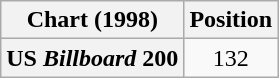<table class="wikitable plainrowheaders" style="text-align:center">
<tr>
<th scope="col">Chart (1998)</th>
<th scope="col">Position</th>
</tr>
<tr>
<th scope="row">US <em>Billboard</em> 200</th>
<td>132</td>
</tr>
</table>
